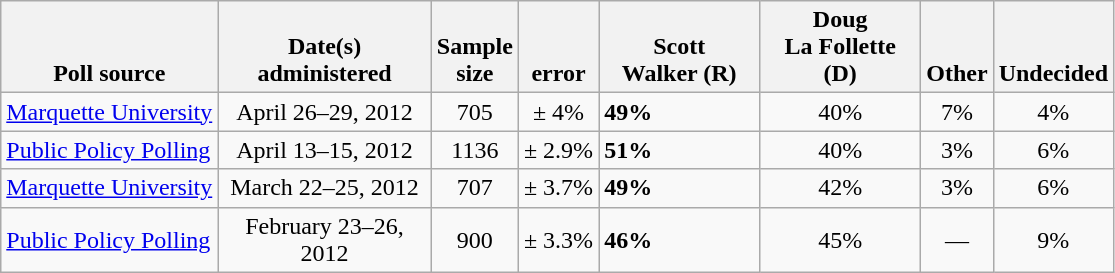<table class="wikitable">
<tr valign= bottom>
<th>Poll source</th>
<th style="width:135px;">Date(s)<br>administered</th>
<th class=small>Sample<br>size</th>
<th><br>error</th>
<th style="width:100px;">Scott<br>Walker (R)</th>
<th style="width:100px;">Doug<br>La Follette (D)</th>
<th>Other</th>
<th>Undecided</th>
</tr>
<tr>
<td><a href='#'>Marquette University</a></td>
<td align=center>April 26–29, 2012</td>
<td align=center>705</td>
<td align=center>± 4%</td>
<td><strong>49%</strong></td>
<td align=center>40%</td>
<td align=center>7%</td>
<td align=center>4%</td>
</tr>
<tr>
<td><a href='#'>Public Policy Polling</a></td>
<td align=center>April 13–15, 2012</td>
<td align=center>1136</td>
<td align=center>± 2.9%</td>
<td><strong>51%</strong></td>
<td align=center>40%</td>
<td align=center>3%</td>
<td align=center>6%</td>
</tr>
<tr>
<td><a href='#'>Marquette University</a></td>
<td align=center>March 22–25, 2012</td>
<td align=center>707</td>
<td align=center>± 3.7%</td>
<td><strong>49%</strong></td>
<td align=center>42%</td>
<td align=center>3%</td>
<td align=center>6%</td>
</tr>
<tr>
<td><a href='#'>Public Policy Polling</a></td>
<td align=center>February 23–26, 2012</td>
<td align=center>900</td>
<td align=center>± 3.3%</td>
<td><strong>46%</strong></td>
<td align=center>45%</td>
<td align=center>—</td>
<td align=center>9%</td>
</tr>
</table>
